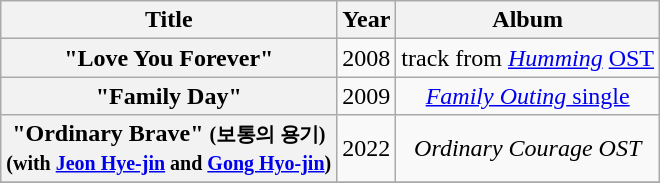<table class="wikitable plainrowheaders" style="text-align:center;">
<tr>
<th>Title</th>
<th>Year</th>
<th>Album</th>
</tr>
<tr>
<th scope="row">"Love You Forever"</th>
<td>2008</td>
<td>track from <em><a href='#'>Humming</a></em> <a href='#'>OST</a></td>
</tr>
<tr>
<th scope="row">"Family Day"</th>
<td>2009</td>
<td><a href='#'><em>Family Outing</em> single</a></td>
</tr>
<tr>
<th scope="row">"Ordinary Brave" <small>(보통의 용기)</small><br><small>(with <a href='#'>Jeon Hye-jin</a> and <a href='#'>Gong Hyo-jin</a>)</small></th>
<td>2022</td>
<td><em>Ordinary Courage OST</em></td>
</tr>
<tr>
</tr>
</table>
